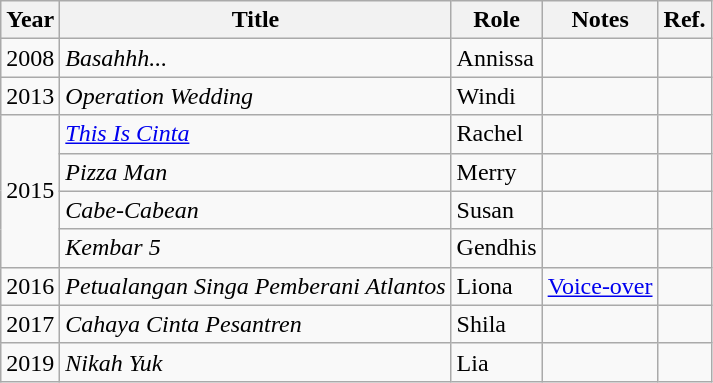<table class="wikitable sortable">
<tr>
<th>Year</th>
<th>Title</th>
<th>Role</th>
<th class="unsortable">Notes</th>
<th class="unsortable">Ref.</th>
</tr>
<tr>
<td>2008</td>
<td><em>Basahhh...</em></td>
<td>Annissa</td>
<td></td>
<td align="center"></td>
</tr>
<tr>
<td>2013</td>
<td><em>Operation Wedding</em></td>
<td>Windi</td>
<td></td>
<td align="center"></td>
</tr>
<tr>
<td rowspan=4>2015</td>
<td><em><a href='#'>This Is Cinta</a></em></td>
<td>Rachel</td>
<td></td>
<td align="center"></td>
</tr>
<tr>
<td><em>Pizza Man</em></td>
<td>Merry</td>
<td></td>
<td align="center"></td>
</tr>
<tr>
<td><em>Cabe-Cabean</em></td>
<td>Susan</td>
<td></td>
<td align="center"></td>
</tr>
<tr>
<td><em>Kembar 5</em></td>
<td>Gendhis</td>
<td></td>
<td align="center"></td>
</tr>
<tr>
<td>2016</td>
<td><em>Petualangan Singa Pemberani Atlantos</em></td>
<td>Liona</td>
<td><a href='#'>Voice-over</a></td>
<td align="center"></td>
</tr>
<tr>
<td>2017</td>
<td><em>Cahaya Cinta Pesantren</em></td>
<td>Shila</td>
<td></td>
<td align="center"></td>
</tr>
<tr>
<td>2019</td>
<td><em>Nikah Yuk</em></td>
<td>Lia</td>
<td></td>
<td align="center"></td>
</tr>
</table>
